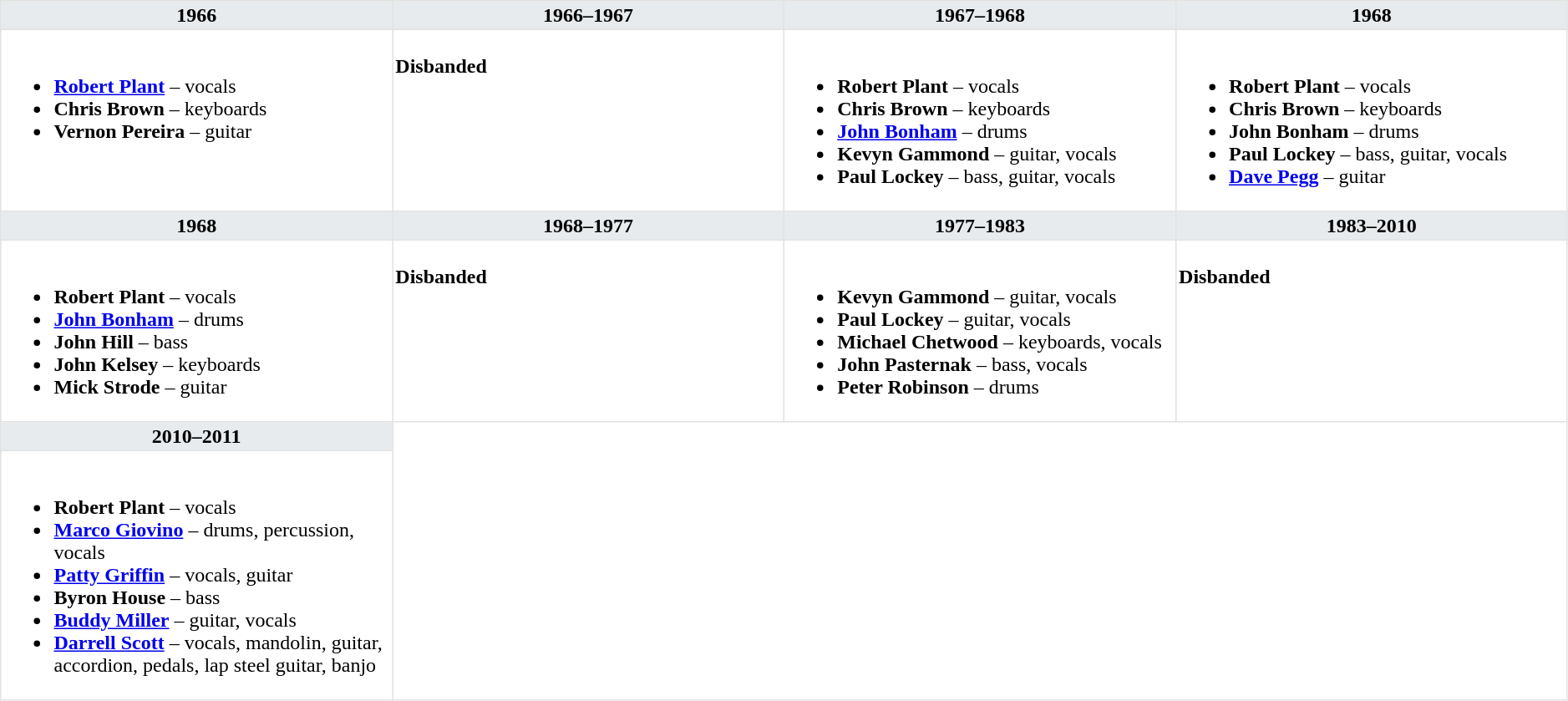<table class="toccolours" border=1 cellpadding=2 cellspacing=0 style="float: width: 375px; margin: 0 0 1em 1em; border-collapse: collapse; border: 1px solid #E2E2E2;" width=99%>
<tr>
<th bgcolor="#E7EBEE" valign=top width=25%>1966</th>
<th bgcolor="#E7EBEE" valign=top width=25%>1966–1967</th>
<th bgcolor="#E7EBEE" valign=top width=25%>1967–1968</th>
<th bgcolor="#E7EBEE" valign=top width=25%>1968</th>
</tr>
<tr>
<td valign=top><br><ul><li><strong><a href='#'>Robert Plant</a></strong> – vocals</li><li><strong>Chris Brown</strong> – keyboards</li><li><strong>Vernon Pereira</strong> – guitar</li></ul></td>
<td valign=top><br><strong>Disbanded</strong></td>
<td valign=top><br><ul><li><strong>Robert Plant</strong> – vocals</li><li><strong>Chris Brown</strong> – keyboards</li><li><strong><a href='#'>John Bonham</a></strong> – drums</li><li><strong>Kevyn Gammond</strong> – guitar, vocals</li><li><strong>Paul Lockey</strong> – bass, guitar, vocals</li></ul></td>
<td valign=top><br><ul><li><strong>Robert Plant</strong> – vocals</li><li><strong>Chris Brown</strong> – keyboards</li><li><strong>John Bonham</strong> – drums</li><li><strong>Paul Lockey</strong> – bass, guitar, vocals</li><li><strong><a href='#'>Dave Pegg</a></strong> – guitar</li></ul></td>
</tr>
<tr>
<th bgcolor="#E7EBEE" valign=top width=25%>1968</th>
<th bgcolor="#E7EBEE" valign=top width=25%>1968–1977</th>
<th bgcolor="#E7EBEE" valign=top width=25%>1977–1983</th>
<th bgcolor="#E7EBEE" valign=top width=25%>1983–2010</th>
</tr>
<tr>
<td valign=top><br><ul><li><strong>Robert Plant</strong> – vocals</li><li><strong><a href='#'>John Bonham</a></strong> – drums</li><li><strong>John Hill</strong> – bass</li><li><strong>John Kelsey</strong> – keyboards</li><li><strong>Mick Strode</strong> – guitar</li></ul></td>
<td valign=top><br><strong>Disbanded</strong></td>
<td valign=top><br><ul><li><strong>Kevyn Gammond</strong> – guitar, vocals</li><li><strong>Paul Lockey</strong> – guitar, vocals</li><li><strong>Michael Chetwood</strong> – keyboards, vocals</li><li><strong>John Pasternak</strong> – bass, vocals</li><li><strong>Peter Robinson</strong> – drums</li></ul></td>
<td valign=top><br><strong>Disbanded</strong></td>
</tr>
<tr>
<th bgcolor="#E7EBEE" valign=top width=25%>2010–2011</th>
</tr>
<tr>
<td valign=top><br><ul><li><strong>Robert Plant</strong> – vocals</li><li><strong><a href='#'>Marco Giovino</a></strong> – drums, percussion, vocals</li><li><strong><a href='#'>Patty Griffin</a></strong> – vocals, guitar</li><li><strong>Byron House</strong> – bass</li><li><strong><a href='#'>Buddy Miller</a></strong> – guitar, vocals</li><li><strong><a href='#'>Darrell Scott</a></strong> – vocals, mandolin, guitar, accordion, pedals, lap steel guitar, banjo</li></ul></td>
</tr>
</table>
